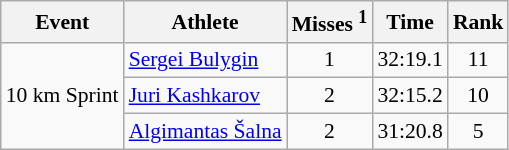<table class="wikitable" style="font-size:90%">
<tr>
<th>Event</th>
<th>Athlete</th>
<th>Misses <sup>1</sup></th>
<th>Time</th>
<th>Rank</th>
</tr>
<tr>
<td rowspan="3">10 km Sprint</td>
<td><a href='#'>Sergei Bulygin</a></td>
<td align="center">1</td>
<td align="center">32:19.1</td>
<td align="center">11</td>
</tr>
<tr>
<td><a href='#'>Juri Kashkarov</a></td>
<td align="center">2</td>
<td align="center">32:15.2</td>
<td align="center">10</td>
</tr>
<tr>
<td><a href='#'>Algimantas Šalna</a></td>
<td align="center">2</td>
<td align="center">31:20.8</td>
<td align="center">5</td>
</tr>
</table>
